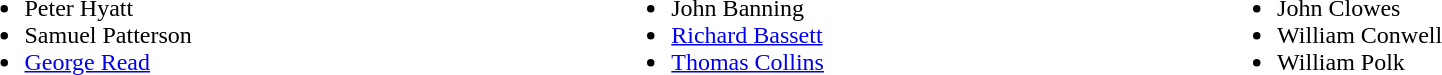<table width=100%>
<tr valign=top>
<td><br><ul><li>Peter Hyatt</li><li>Samuel Patterson</li><li><a href='#'>George Read</a></li></ul></td>
<td><br><ul><li>John Banning</li><li><a href='#'>Richard Bassett</a></li><li><a href='#'>Thomas Collins</a></li></ul></td>
<td><br><ul><li>John Clowes</li><li>William Conwell</li><li>William Polk</li></ul></td>
</tr>
</table>
